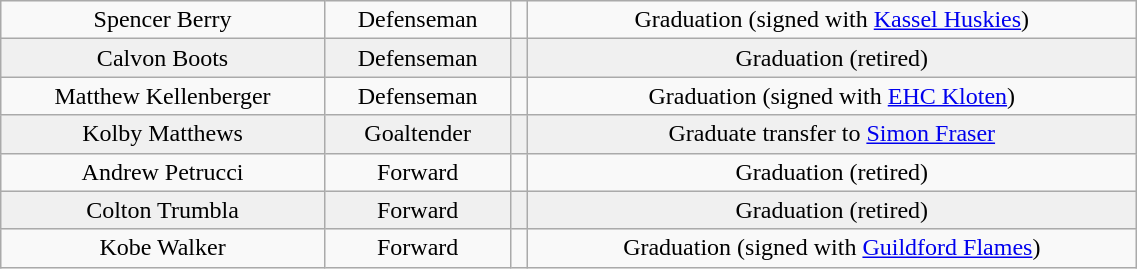<table class="wikitable" width="60%">
<tr align="center" bgcolor="">
<td>Spencer Berry</td>
<td>Defenseman</td>
<td></td>
<td>Graduation (signed with <a href='#'>Kassel Huskies</a>)</td>
</tr>
<tr align="center" bgcolor="f0f0f0">
<td>Calvon Boots</td>
<td>Defenseman</td>
<td></td>
<td>Graduation (retired)</td>
</tr>
<tr align="center" bgcolor="">
<td>Matthew Kellenberger</td>
<td>Defenseman</td>
<td></td>
<td>Graduation (signed with <a href='#'>EHC Kloten</a>)</td>
</tr>
<tr align="center" bgcolor="f0f0f0">
<td>Kolby Matthews</td>
<td>Goaltender</td>
<td></td>
<td>Graduate transfer to <a href='#'>Simon Fraser</a></td>
</tr>
<tr align="center" bgcolor="">
<td>Andrew Petrucci</td>
<td>Forward</td>
<td></td>
<td>Graduation (retired)</td>
</tr>
<tr align="center" bgcolor="f0f0f0">
<td>Colton Trumbla</td>
<td>Forward</td>
<td></td>
<td>Graduation (retired)</td>
</tr>
<tr align="center" bgcolor="">
<td>Kobe Walker</td>
<td>Forward</td>
<td></td>
<td>Graduation (signed with <a href='#'>Guildford Flames</a>)</td>
</tr>
</table>
